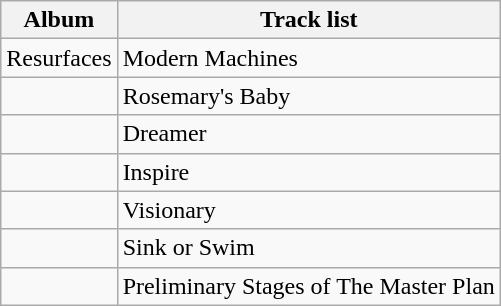<table class="wikitable">
<tr>
<th>Album</th>
<th>Track list</th>
</tr>
<tr>
<td>Resurfaces</td>
<td>Modern Machines</td>
</tr>
<tr>
<td></td>
<td>Rosemary's Baby</td>
</tr>
<tr>
<td></td>
<td>Dreamer</td>
</tr>
<tr>
<td></td>
<td>Inspire</td>
</tr>
<tr>
<td></td>
<td>Visionary</td>
</tr>
<tr>
<td></td>
<td>Sink or Swim</td>
</tr>
<tr>
<td></td>
<td>Preliminary Stages of The Master Plan</td>
</tr>
</table>
